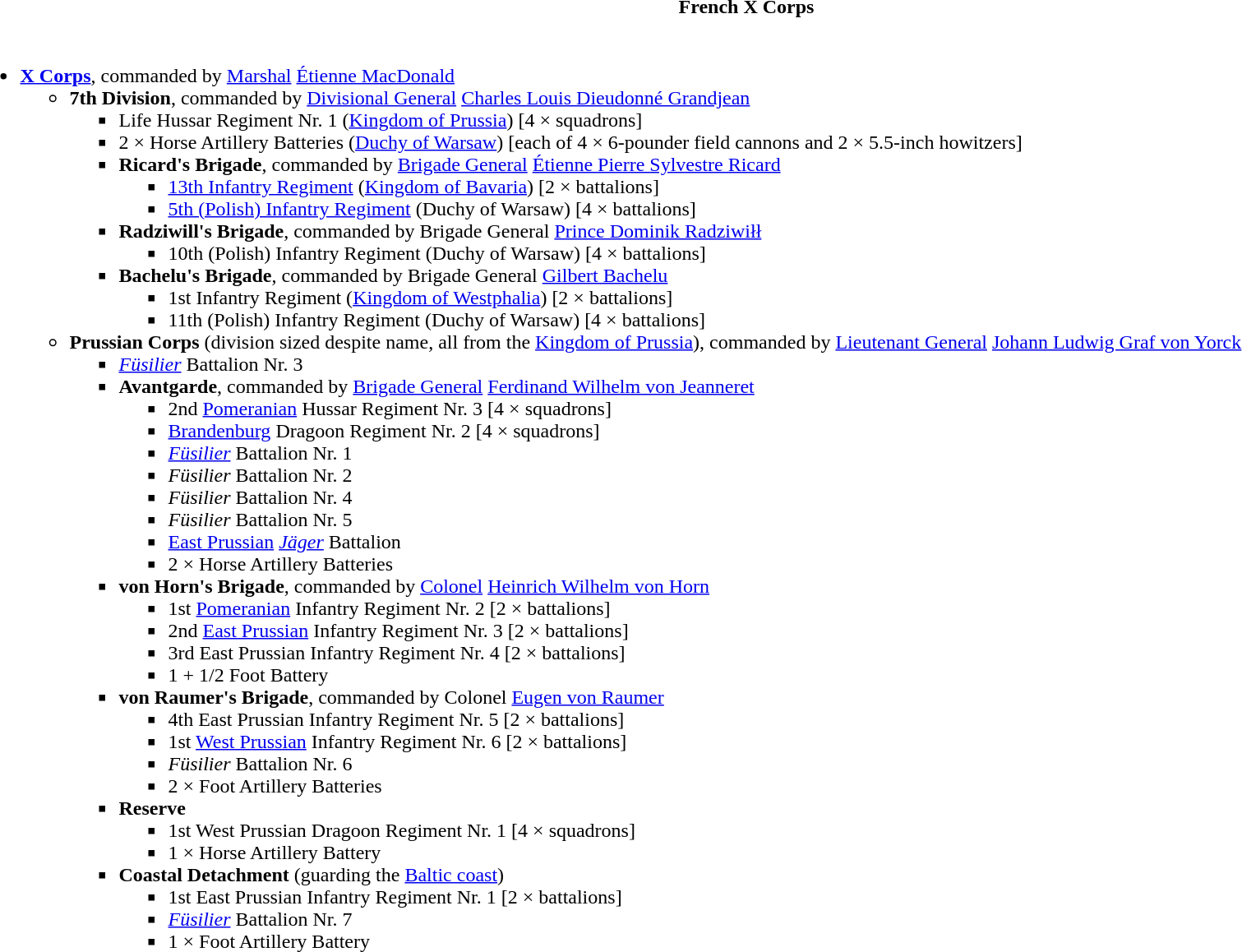<table class="toccolours collapsible collapsed" style="width:100%; background:transparent;">
<tr>
<th>French X Corps</th>
</tr>
<tr>
<td><br><ul><li> <a href='#'><strong>X Corps</strong></a>, commanded by <a href='#'>Marshal</a> <a href='#'>Étienne MacDonald</a><ul><li><strong>7th Division</strong>, commanded by <a href='#'>Divisional General</a> <a href='#'>Charles Louis Dieudonné Grandjean</a><ul><li> Life Hussar Regiment Nr. 1 (<a href='#'>Kingdom of Prussia</a>) [4 × squadrons]</li><li> 2 × Horse Artillery Batteries (<a href='#'>Duchy of Warsaw</a>) [each of 4 × 6-pounder field cannons and 2 × 5.5-inch howitzers]</li><li><strong>Ricard's Brigade</strong>, commanded by <a href='#'>Brigade General</a> <a href='#'>Étienne Pierre Sylvestre Ricard</a><ul><li> <a href='#'>13th Infantry Regiment</a> (<a href='#'>Kingdom of Bavaria</a>) [2 × battalions]</li><li> <a href='#'>5th (Polish) Infantry Regiment</a> (Duchy of Warsaw) [4 × battalions]</li></ul></li><li> <strong>Radziwill's Brigade</strong>, commanded by Brigade General <a href='#'>Prince Dominik Radziwiłł</a><ul><li>10th (Polish) Infantry Regiment (Duchy of Warsaw) [4 × battalions]</li></ul></li><li><strong>Bachelu's Brigade</strong>, commanded by Brigade General <a href='#'>Gilbert Bachelu</a><ul><li> 1st Infantry Regiment (<a href='#'>Kingdom of Westphalia</a>) [2 × battalions]</li><li> 11th (Polish) Infantry Regiment (Duchy of Warsaw) [4 × battalions]</li></ul></li></ul></li><li> <strong>Prussian Corps</strong> (division sized despite name, all from the <a href='#'>Kingdom of Prussia</a>), commanded by <a href='#'>Lieutenant General</a> <a href='#'>Johann Ludwig Graf von Yorck</a><ul><li><em><a href='#'>Füsilier</a></em> Battalion Nr. 3</li><li><strong>Avantgarde</strong>, commanded by <a href='#'>Brigade General</a> <a href='#'>Ferdinand Wilhelm von Jeanneret</a><ul><li>2nd <a href='#'>Pomeranian</a> Hussar Regiment Nr. 3 [4 × squadrons]</li><li><a href='#'>Brandenburg</a> Dragoon Regiment Nr. 2 [4 × squadrons]</li><li><em><a href='#'>Füsilier</a></em> Battalion Nr. 1</li><li><em>Füsilier</em> Battalion Nr. 2</li><li><em>Füsilier</em> Battalion Nr. 4</li><li><em>Füsilier</em> Battalion Nr. 5</li><li><a href='#'>East Prussian</a> <em><a href='#'>Jäger</a></em> Battalion</li><li>2 × Horse Artillery Batteries</li></ul></li><li><strong>von Horn's Brigade</strong>, commanded by <a href='#'>Colonel</a> <a href='#'>Heinrich Wilhelm von Horn</a><ul><li>1st <a href='#'>Pomeranian</a> Infantry Regiment Nr. 2 [2 × battalions]</li><li>2nd <a href='#'>East Prussian</a> Infantry Regiment Nr. 3 [2 × battalions]</li><li>3rd East Prussian Infantry Regiment Nr. 4 [2 × battalions]</li><li>1 + 1/2 Foot Battery</li></ul></li><li><strong>von Raumer's Brigade</strong>, commanded by Colonel <a href='#'>Eugen von Raumer</a><ul><li>4th East Prussian Infantry Regiment Nr. 5 [2 × battalions]</li><li>1st <a href='#'>West Prussian</a> Infantry Regiment Nr. 6 [2 × battalions]</li><li><em>Füsilier</em> Battalion Nr. 6</li><li>2 × Foot Artillery Batteries</li></ul></li><li><strong>Reserve</strong><ul><li>1st West Prussian Dragoon Regiment Nr. 1 [4 × squadrons]</li><li>1 × Horse Artillery Battery</li></ul></li><li><strong>Coastal Detachment</strong> (guarding the <a href='#'>Baltic coast</a>)<ul><li>1st East Prussian Infantry Regiment Nr. 1 [2 × battalions]</li><li><em><a href='#'>Füsilier</a></em> Battalion Nr. 7</li><li>1 × Foot Artillery Battery</li></ul></li></ul></li></ul></li></ul></td>
</tr>
</table>
